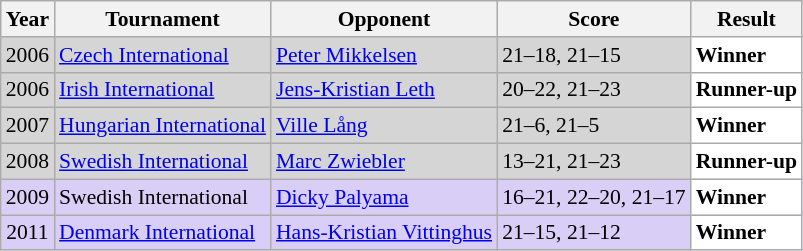<table class="sortable wikitable" style="font-size: 90%;">
<tr>
<th>Year</th>
<th>Tournament</th>
<th>Opponent</th>
<th>Score</th>
<th>Result</th>
</tr>
<tr style="background:#D5D5D5">
<td align="center">2006</td>
<td align="left"><a href='#'>Czech International</a></td>
<td align="left"> <a href='#'>Peter Mikkelsen</a></td>
<td align="left">21–18, 21–15</td>
<td style="text-align:left; background:white"> <strong>Winner</strong></td>
</tr>
<tr style="background:#D5D5D5">
<td align="center">2006</td>
<td align="left"><a href='#'>Irish International</a></td>
<td align="left"> <a href='#'>Jens-Kristian Leth</a></td>
<td align="left">20–22, 21–23</td>
<td style="text-align:left; background:white"> <strong>Runner-up</strong></td>
</tr>
<tr style="background:#D5D5D5">
<td align="center">2007</td>
<td align="left"><a href='#'>Hungarian International</a></td>
<td align="left"> <a href='#'>Ville Lång</a></td>
<td align="left">21–6, 21–5</td>
<td style="text-align:left; background:white"> <strong>Winner</strong></td>
</tr>
<tr style="background:#D5D5D5">
<td align="center">2008</td>
<td align="left"><a href='#'>Swedish International</a></td>
<td align="left"> <a href='#'>Marc Zwiebler</a></td>
<td align="left">13–21, 21–23</td>
<td style="text-align:left; background:white"> <strong>Runner-up</strong></td>
</tr>
<tr style="background:#D8CEF6">
<td align="center">2009</td>
<td align="left">Swedish International</td>
<td align="left"> <a href='#'>Dicky Palyama</a></td>
<td align="left">16–21, 22–20, 21–17</td>
<td style="text-align:left; background:white"> <strong>Winner</strong></td>
</tr>
<tr style="background:#D8CEF6">
<td align="center">2011</td>
<td align="left"><a href='#'>Denmark International</a></td>
<td align="left"> <a href='#'>Hans-Kristian Vittinghus</a></td>
<td align="left">21–15, 21–12</td>
<td style="text-align:left; background:white"> <strong>Winner</strong></td>
</tr>
</table>
